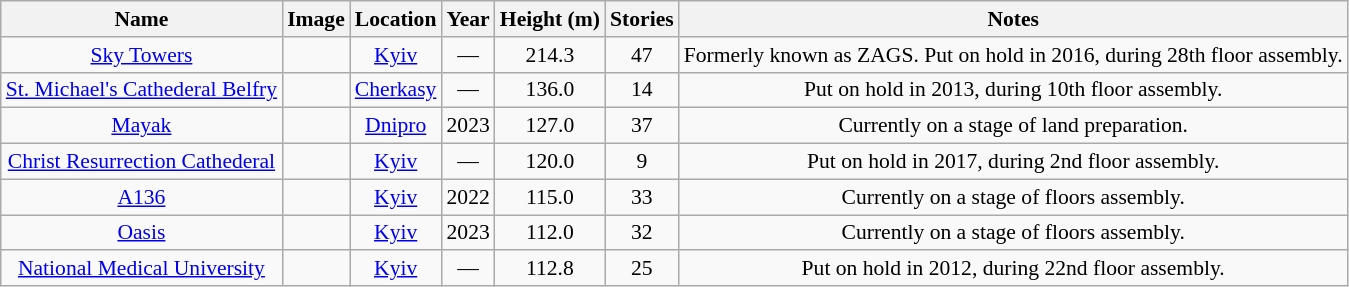<table style="font-size: 90%; text-align: center;" class="wikitable sortable">
<tr>
<th>Name</th>
<th>Image</th>
<th>Location</th>
<th>Year<br></th>
<th>Height (m)</th>
<th>Stories</th>
<th>Notes</th>
</tr>
<tr>
<td><a href='#'>Sky Towers</a></td>
<td></td>
<td><a href='#'>Kyiv</a></td>
<td>—</td>
<td>214.3</td>
<td>47</td>
<td>Formerly known as ZAGS. Put on hold in 2016, during 28th floor assembly.</td>
</tr>
<tr>
<td><a href='#'>St. Michael's Cathederal Belfry</a></td>
<td></td>
<td><a href='#'>Cherkasy</a></td>
<td>—</td>
<td>136.0</td>
<td>14</td>
<td>Put on hold in 2013, during 10th floor assembly.</td>
</tr>
<tr>
<td><a href='#'>Mayak</a></td>
<td></td>
<td><a href='#'>Dnipro</a></td>
<td>2023</td>
<td>127.0</td>
<td>37</td>
<td>Currently on a stage of land preparation.</td>
</tr>
<tr>
<td><a href='#'>Christ Resurrection Cathederal</a></td>
<td></td>
<td><a href='#'>Kyiv</a></td>
<td>—</td>
<td>120.0</td>
<td>9</td>
<td>Put on hold in 2017, during 2nd floor assembly.</td>
</tr>
<tr>
<td><a href='#'>A136</a></td>
<td></td>
<td><a href='#'>Kyiv</a></td>
<td>2022</td>
<td>115.0</td>
<td>33</td>
<td>Currently on a stage of floors assembly.</td>
</tr>
<tr>
<td><a href='#'>Oasis</a></td>
<td></td>
<td><a href='#'>Kyiv</a></td>
<td>2023</td>
<td>112.0</td>
<td>32</td>
<td>Currently on a stage of floors assembly.</td>
</tr>
<tr>
<td><a href='#'>National Medical University</a></td>
<td></td>
<td><a href='#'>Kyiv</a></td>
<td>—</td>
<td>112.8</td>
<td>25</td>
<td>Put on hold in 2012, during 22nd floor assembly.</td>
</tr>
</table>
